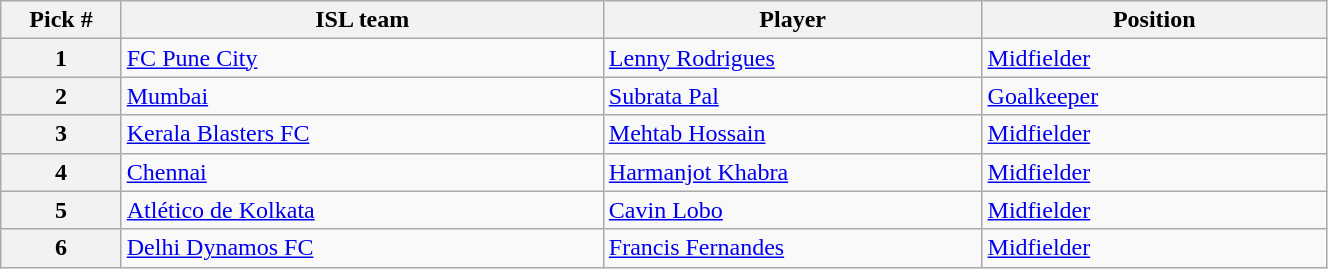<table class="wikitable sortable" style="width:70%">
<tr>
<th width=7%>Pick #</th>
<th width=28%>ISL team</th>
<th width=22%>Player</th>
<th width=20%>Position</th>
</tr>
<tr>
<th>1</th>
<td><a href='#'>FC Pune City</a></td>
<td><a href='#'>Lenny Rodrigues</a></td>
<td><a href='#'>Midfielder</a></td>
</tr>
<tr>
<th>2</th>
<td><a href='#'>Mumbai</a></td>
<td><a href='#'>Subrata Pal</a></td>
<td><a href='#'>Goalkeeper</a></td>
</tr>
<tr>
<th>3</th>
<td><a href='#'>Kerala Blasters FC</a></td>
<td><a href='#'>Mehtab Hossain</a></td>
<td><a href='#'>Midfielder</a></td>
</tr>
<tr>
<th>4</th>
<td><a href='#'>Chennai</a></td>
<td><a href='#'>Harmanjot Khabra</a></td>
<td><a href='#'>Midfielder</a></td>
</tr>
<tr>
<th>5</th>
<td><a href='#'>Atlético de Kolkata</a></td>
<td><a href='#'>Cavin Lobo</a></td>
<td><a href='#'>Midfielder</a></td>
</tr>
<tr>
<th>6</th>
<td><a href='#'>Delhi Dynamos FC</a></td>
<td><a href='#'>Francis Fernandes</a></td>
<td><a href='#'>Midfielder</a></td>
</tr>
</table>
